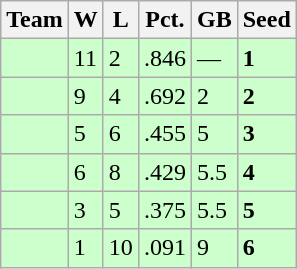<table class=wikitable>
<tr>
<th>Team</th>
<th>W</th>
<th>L</th>
<th>Pct.</th>
<th>GB</th>
<th>Seed</th>
</tr>
<tr bgcolor=ccffcc>
<td></td>
<td>11</td>
<td>2</td>
<td>.846</td>
<td>—</td>
<td><strong>1</strong></td>
</tr>
<tr bgcolor=ccffcc>
<td></td>
<td>9</td>
<td>4</td>
<td>.692</td>
<td>2</td>
<td><strong>2</strong></td>
</tr>
<tr bgcolor=ccffcc>
<td></td>
<td>5</td>
<td>6</td>
<td>.455</td>
<td>5</td>
<td><strong>3</strong></td>
</tr>
<tr bgcolor=ccffcc>
<td></td>
<td>6</td>
<td>8</td>
<td>.429</td>
<td>5.5</td>
<td><strong>4</strong></td>
</tr>
<tr bgcolor=ccffcc>
<td></td>
<td>3</td>
<td>5</td>
<td>.375</td>
<td>5.5</td>
<td><strong>5</strong></td>
</tr>
<tr bgcolor=ccffcc>
<td></td>
<td>1</td>
<td>10</td>
<td>.091</td>
<td>9</td>
<td><strong>6</strong></td>
</tr>
</table>
